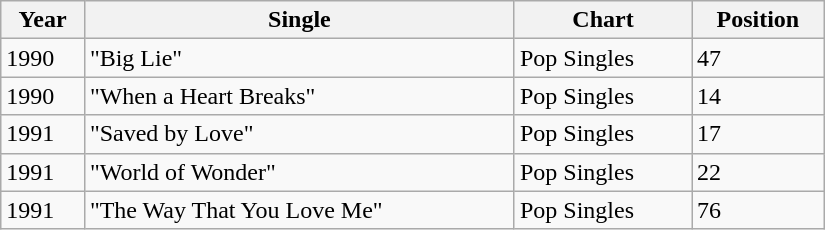<table class="wikitable" width="550px">
<tr>
<th align="left">Year</th>
<th align="left">Single</th>
<th align="left">Chart</th>
<th align="left">Position</th>
</tr>
<tr>
<td align="left">1990</td>
<td align="left">"Big Lie"</td>
<td align="left">Pop Singles</td>
<td align="left">47</td>
</tr>
<tr>
<td align="left">1990</td>
<td align="left">"When a Heart Breaks"</td>
<td align="left">Pop Singles</td>
<td align="left">14</td>
</tr>
<tr>
<td align="left">1991</td>
<td align="left">"Saved by Love"</td>
<td align="left">Pop Singles</td>
<td align="left">17</td>
</tr>
<tr>
<td align="left">1991</td>
<td align="left">"World of Wonder"</td>
<td align="left">Pop Singles</td>
<td align="left">22</td>
</tr>
<tr>
<td align="left">1991</td>
<td align="left">"The Way That You Love Me"</td>
<td align="left">Pop Singles</td>
<td align="left">76</td>
</tr>
</table>
